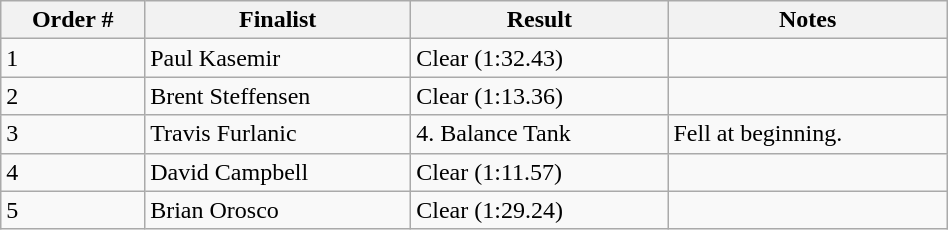<table class="wikitable" style="width:50%;">
<tr>
<th>Order #</th>
<th>Finalist</th>
<th>Result</th>
<th>Notes</th>
</tr>
<tr>
<td>1</td>
<td>Paul Kasemir</td>
<td>Clear (1:32.43)</td>
<td></td>
</tr>
<tr>
<td>2</td>
<td>Brent Steffensen</td>
<td>Clear (1:13.36)</td>
<td></td>
</tr>
<tr>
<td>3</td>
<td>Travis Furlanic</td>
<td>4. Balance Tank</td>
<td>Fell at beginning.</td>
</tr>
<tr>
<td>4</td>
<td>David Campbell</td>
<td>Clear (1:11.57)</td>
<td></td>
</tr>
<tr>
<td>5</td>
<td>Brian Orosco</td>
<td>Clear (1:29.24)</td>
<td></td>
</tr>
</table>
